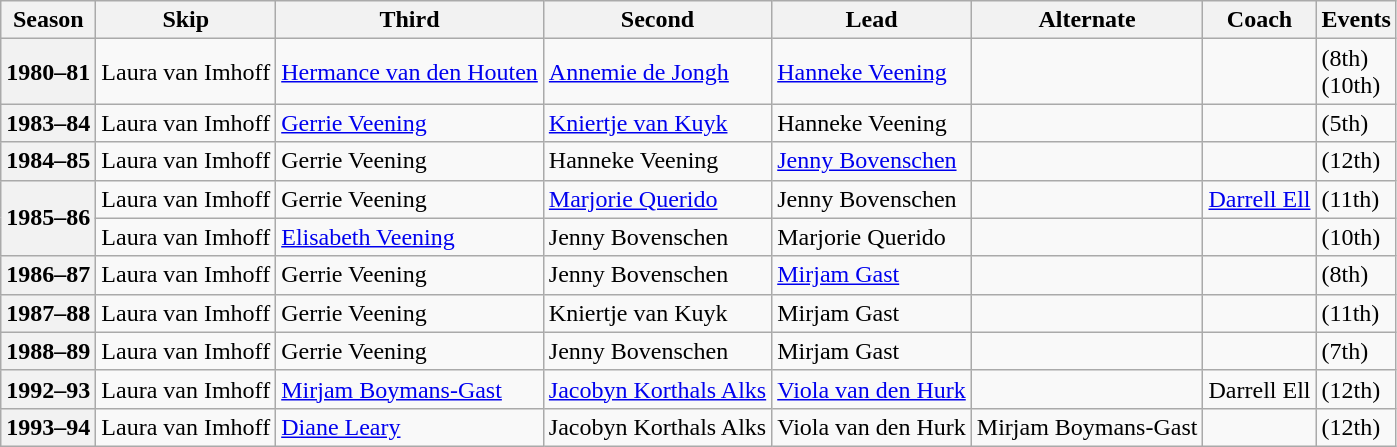<table class="wikitable">
<tr>
<th scope="col">Season</th>
<th scope="col">Skip</th>
<th scope="col">Third</th>
<th scope="col">Second</th>
<th scope="col">Lead</th>
<th scope="col">Alternate</th>
<th scope="col">Coach</th>
<th scope="col">Events</th>
</tr>
<tr>
<th scope="row">1980–81</th>
<td>Laura van Imhoff</td>
<td><a href='#'>Hermance van den Houten</a></td>
<td><a href='#'>Annemie de Jongh</a></td>
<td><a href='#'>Hanneke Veening</a></td>
<td></td>
<td></td>
<td> (8th)<br> (10th)</td>
</tr>
<tr>
<th scope="row">1983–84</th>
<td>Laura van Imhoff</td>
<td><a href='#'>Gerrie Veening</a></td>
<td><a href='#'>Kniertje van Kuyk</a></td>
<td>Hanneke Veening</td>
<td></td>
<td></td>
<td> (5th)</td>
</tr>
<tr>
<th scope="row">1984–85</th>
<td>Laura van Imhoff</td>
<td>Gerrie Veening</td>
<td>Hanneke Veening</td>
<td><a href='#'>Jenny Bovenschen</a></td>
<td></td>
<td></td>
<td> (12th)</td>
</tr>
<tr>
<th scope="row" rowspan="2">1985–86</th>
<td>Laura van Imhoff</td>
<td>Gerrie Veening</td>
<td><a href='#'>Marjorie Querido</a></td>
<td>Jenny Bovenschen</td>
<td></td>
<td><a href='#'>Darrell Ell</a></td>
<td> (11th)</td>
</tr>
<tr>
<td>Laura van Imhoff</td>
<td><a href='#'>Elisabeth Veening</a></td>
<td>Jenny Bovenschen</td>
<td>Marjorie Querido</td>
<td></td>
<td></td>
<td> (10th)</td>
</tr>
<tr>
<th scope="row">1986–87</th>
<td>Laura van Imhoff</td>
<td>Gerrie Veening</td>
<td>Jenny Bovenschen</td>
<td><a href='#'>Mirjam Gast</a></td>
<td></td>
<td></td>
<td> (8th)</td>
</tr>
<tr>
<th scope="row">1987–88</th>
<td>Laura van Imhoff</td>
<td>Gerrie Veening</td>
<td>Kniertje van Kuyk</td>
<td>Mirjam Gast</td>
<td></td>
<td></td>
<td> (11th)</td>
</tr>
<tr>
<th scope="row">1988–89</th>
<td>Laura van Imhoff</td>
<td>Gerrie Veening</td>
<td>Jenny Bovenschen</td>
<td>Mirjam Gast</td>
<td></td>
<td></td>
<td> (7th)</td>
</tr>
<tr>
<th scope="row">1992–93</th>
<td>Laura van Imhoff</td>
<td><a href='#'>Mirjam Boymans-Gast</a></td>
<td><a href='#'>Jacobyn Korthals Alks</a></td>
<td><a href='#'>Viola van den Hurk</a></td>
<td></td>
<td>Darrell Ell</td>
<td> (12th)</td>
</tr>
<tr>
<th scope="row">1993–94</th>
<td>Laura van Imhoff</td>
<td><a href='#'>Diane Leary</a></td>
<td>Jacobyn Korthals Alks</td>
<td>Viola van den Hurk</td>
<td>Mirjam Boymans-Gast</td>
<td></td>
<td> (12th)</td>
</tr>
</table>
